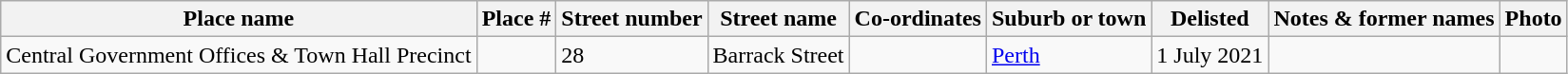<table class="wikitable sortable">
<tr>
<th>Place name</th>
<th>Place #</th>
<th>Street number</th>
<th>Street name</th>
<th>Co-ordinates</th>
<th>Suburb or town</th>
<th>Delisted</th>
<th class="unsortable">Notes & former names</th>
<th class="unsortable">Photo</th>
</tr>
<tr>
<td>Central Government Offices & Town Hall Precinct</td>
<td></td>
<td>28</td>
<td>Barrack Street</td>
<td></td>
<td><a href='#'>Perth</a></td>
<td>1 July 2021</td>
<td></td>
<td></td>
</tr>
</table>
